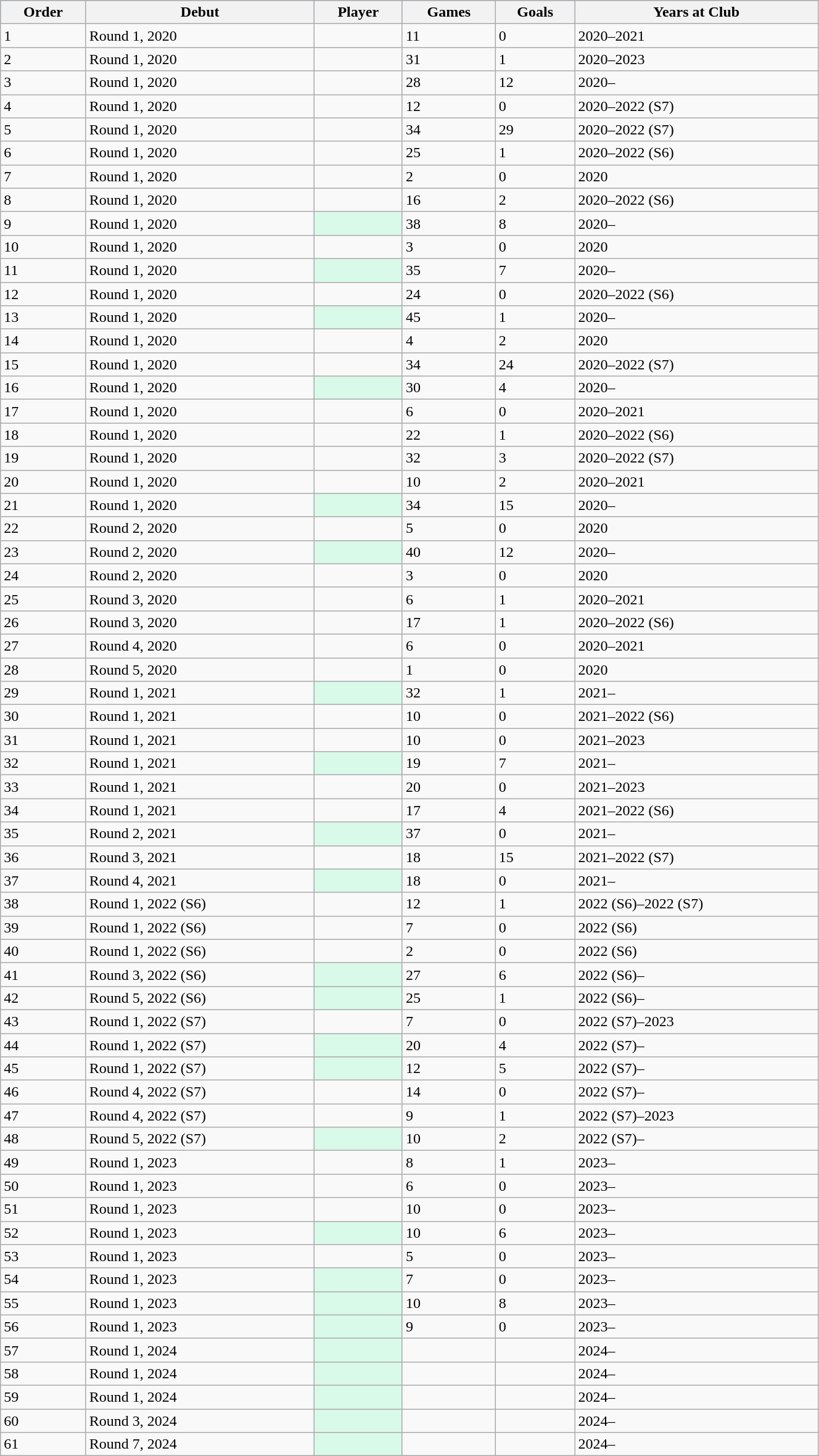<table class="wikitable" style="width:70%;">
<tr style="background:#87cefa;">
<th>Order</th>
<th>Debut</th>
<th>Player</th>
<th>Games</th>
<th>Goals</th>
<th>Years at Club</th>
</tr>
<tr>
<td>1</td>
<td>Round 1, 2020</td>
<td></td>
<td>11</td>
<td>0</td>
<td>2020–2021</td>
</tr>
<tr>
<td>2</td>
<td>Round 1, 2020</td>
<td></td>
<td>31</td>
<td>1</td>
<td>2020–2023</td>
</tr>
<tr>
<td>3</td>
<td>Round 1, 2020</td>
<td></td>
<td>28</td>
<td>12</td>
<td>2020–</td>
</tr>
<tr>
<td>4</td>
<td>Round 1, 2020</td>
<td></td>
<td>12</td>
<td>0</td>
<td>2020–2022 (S7)</td>
</tr>
<tr>
<td>5</td>
<td>Round 1, 2020</td>
<td></td>
<td>34</td>
<td>29</td>
<td>2020–2022 (S7)</td>
</tr>
<tr>
<td>6</td>
<td>Round 1, 2020</td>
<td></td>
<td>25</td>
<td>1</td>
<td>2020–2022 (S6)</td>
</tr>
<tr>
<td>7</td>
<td>Round 1, 2020</td>
<td></td>
<td>2</td>
<td>0</td>
<td>2020</td>
</tr>
<tr>
<td>8</td>
<td>Round 1, 2020</td>
<td></td>
<td>16</td>
<td>2</td>
<td>2020–2022 (S6)</td>
</tr>
<tr>
<td>9</td>
<td>Round 1, 2020</td>
<td style="background:#d9f9e9"></td>
<td>38</td>
<td>8</td>
<td>2020–</td>
</tr>
<tr>
<td>10</td>
<td>Round 1, 2020</td>
<td></td>
<td>3</td>
<td>0</td>
<td>2020</td>
</tr>
<tr>
<td>11</td>
<td>Round 1, 2020</td>
<td style="background:#d9f9e9"></td>
<td>35</td>
<td>7</td>
<td>2020–</td>
</tr>
<tr>
<td>12</td>
<td>Round 1, 2020</td>
<td></td>
<td>24</td>
<td>0</td>
<td>2020–2022 (S6)</td>
</tr>
<tr>
<td>13</td>
<td>Round 1, 2020</td>
<td style="background:#d9f9e9"></td>
<td>45</td>
<td>1</td>
<td>2020–</td>
</tr>
<tr>
<td>14</td>
<td>Round 1, 2020</td>
<td></td>
<td>4</td>
<td>2</td>
<td>2020</td>
</tr>
<tr>
<td>15</td>
<td>Round 1, 2020</td>
<td></td>
<td>34</td>
<td>24</td>
<td>2020–2022 (S7)</td>
</tr>
<tr>
<td>16</td>
<td>Round 1, 2020</td>
<td style="background:#d9f9e9"></td>
<td>30</td>
<td>4</td>
<td>2020–</td>
</tr>
<tr>
<td>17</td>
<td>Round 1, 2020</td>
<td></td>
<td>6</td>
<td>0</td>
<td>2020–2021</td>
</tr>
<tr>
<td>18</td>
<td>Round 1, 2020</td>
<td></td>
<td>22</td>
<td>1</td>
<td>2020–2022 (S6)</td>
</tr>
<tr>
<td>19</td>
<td>Round 1, 2020</td>
<td></td>
<td>32</td>
<td>3</td>
<td>2020–2022 (S7)</td>
</tr>
<tr>
<td>20</td>
<td>Round 1, 2020</td>
<td></td>
<td>10</td>
<td>2</td>
<td>2020–2021</td>
</tr>
<tr>
<td>21</td>
<td>Round 1, 2020</td>
<td style="background:#d9f9e9"></td>
<td>34</td>
<td>15</td>
<td>2020–</td>
</tr>
<tr>
<td>22</td>
<td>Round 2, 2020</td>
<td></td>
<td>5</td>
<td>0</td>
<td>2020</td>
</tr>
<tr>
<td>23</td>
<td>Round 2, 2020</td>
<td style="background:#d9f9e9"></td>
<td>40</td>
<td>12</td>
<td>2020–</td>
</tr>
<tr>
<td>24</td>
<td>Round 2, 2020</td>
<td></td>
<td>3</td>
<td>0</td>
<td>2020</td>
</tr>
<tr>
<td>25</td>
<td>Round 3, 2020</td>
<td></td>
<td>6</td>
<td>1</td>
<td>2020–2021</td>
</tr>
<tr>
<td>26</td>
<td>Round 3, 2020</td>
<td></td>
<td>17</td>
<td>1</td>
<td>2020–2022 (S6)</td>
</tr>
<tr>
<td>27</td>
<td>Round 4, 2020</td>
<td></td>
<td>6</td>
<td>0</td>
<td>2020–2021</td>
</tr>
<tr>
<td>28</td>
<td>Round 5, 2020</td>
<td></td>
<td>1</td>
<td>0</td>
<td>2020</td>
</tr>
<tr>
<td>29</td>
<td>Round 1, 2021</td>
<td style="background:#d9f9e9"></td>
<td>32</td>
<td>1</td>
<td>2021–</td>
</tr>
<tr>
<td>30</td>
<td>Round 1, 2021</td>
<td></td>
<td>10</td>
<td>0</td>
<td>2021–2022 (S6)</td>
</tr>
<tr>
<td>31</td>
<td>Round 1, 2021</td>
<td></td>
<td>10</td>
<td>0</td>
<td>2021–2023</td>
</tr>
<tr>
<td>32</td>
<td>Round 1, 2021</td>
<td style="background:#d9f9e9"></td>
<td>19</td>
<td>7</td>
<td>2021–</td>
</tr>
<tr>
<td>33</td>
<td>Round 1, 2021</td>
<td></td>
<td>20</td>
<td>0</td>
<td>2021–2023</td>
</tr>
<tr>
<td>34</td>
<td>Round 1, 2021</td>
<td></td>
<td>17</td>
<td>4</td>
<td>2021–2022 (S6)</td>
</tr>
<tr>
<td>35</td>
<td>Round 2, 2021</td>
<td style="background:#d9f9e9"></td>
<td>37</td>
<td>0</td>
<td>2021–</td>
</tr>
<tr>
<td>36</td>
<td>Round 3, 2021</td>
<td></td>
<td>18</td>
<td>15</td>
<td>2021–2022 (S7)</td>
</tr>
<tr>
<td>37</td>
<td>Round 4, 2021</td>
<td style="background:#d9f9e9"></td>
<td>18</td>
<td>0</td>
<td>2021–</td>
</tr>
<tr>
<td>38</td>
<td>Round 1, 2022 (S6)</td>
<td></td>
<td>12</td>
<td>1</td>
<td>2022 (S6)–2022 (S7)</td>
</tr>
<tr>
<td>39</td>
<td>Round 1, 2022 (S6)</td>
<td></td>
<td>7</td>
<td>0</td>
<td>2022 (S6)</td>
</tr>
<tr>
<td>40</td>
<td>Round 1, 2022 (S6)</td>
<td></td>
<td>2</td>
<td>0</td>
<td>2022 (S6)</td>
</tr>
<tr>
<td>41</td>
<td>Round 3, 2022 (S6)</td>
<td style="background:#d9f9e9"></td>
<td>27</td>
<td>6</td>
<td>2022 (S6)–</td>
</tr>
<tr>
<td>42</td>
<td>Round 5, 2022 (S6)</td>
<td style="background:#d9f9e9"></td>
<td>25</td>
<td>1</td>
<td>2022 (S6)–</td>
</tr>
<tr>
<td>43</td>
<td>Round 1, 2022 (S7)</td>
<td></td>
<td>7</td>
<td>0</td>
<td>2022 (S7)–2023</td>
</tr>
<tr>
<td>44</td>
<td>Round 1, 2022 (S7)</td>
<td style="background:#d9f9e9"></td>
<td>20</td>
<td>4</td>
<td>2022 (S7)–</td>
</tr>
<tr>
<td>45</td>
<td>Round 1, 2022 (S7)</td>
<td style="background:#d9f9e9"></td>
<td>12</td>
<td>5</td>
<td>2022 (S7)–</td>
</tr>
<tr>
<td>46</td>
<td>Round 4, 2022 (S7)</td>
<td></td>
<td>14</td>
<td>0</td>
<td>2022 (S7)–</td>
</tr>
<tr>
<td>47</td>
<td>Round 4, 2022 (S7)</td>
<td></td>
<td>9</td>
<td>1</td>
<td>2022 (S7)–2023</td>
</tr>
<tr>
<td>48</td>
<td>Round 5, 2022 (S7)</td>
<td style="background:#d9f9e9"></td>
<td>10</td>
<td>2</td>
<td>2022 (S7)–</td>
</tr>
<tr>
<td>49</td>
<td>Round 1, 2023</td>
<td></td>
<td>8</td>
<td>1</td>
<td>2023–</td>
</tr>
<tr>
<td>50</td>
<td>Round 1, 2023</td>
<td></td>
<td>6</td>
<td>0</td>
<td>2023–</td>
</tr>
<tr>
<td>51</td>
<td>Round 1, 2023</td>
<td></td>
<td>10</td>
<td>0</td>
<td>2023–</td>
</tr>
<tr>
<td>52</td>
<td>Round 1, 2023</td>
<td style="background:#d9f9e9"></td>
<td>10</td>
<td>6</td>
<td>2023–</td>
</tr>
<tr>
<td>53</td>
<td>Round 1, 2023</td>
<td></td>
<td>5</td>
<td>0</td>
<td>2023–</td>
</tr>
<tr>
<td>54</td>
<td>Round 1, 2023</td>
<td style="background:#d9f9e9"></td>
<td>7</td>
<td>0</td>
<td>2023–</td>
</tr>
<tr>
<td>55</td>
<td>Round 1, 2023</td>
<td style="background:#d9f9e9"></td>
<td>10</td>
<td>8</td>
<td>2023–</td>
</tr>
<tr>
<td>56</td>
<td>Round 1, 2023</td>
<td style="background:#d9f9e9"></td>
<td>9</td>
<td>0</td>
<td>2023–</td>
</tr>
<tr>
<td>57</td>
<td>Round 1, 2024</td>
<td style="background:#d9f9e9"></td>
<td></td>
<td></td>
<td>2024–</td>
</tr>
<tr>
<td>58</td>
<td>Round 1, 2024</td>
<td style="background:#d9f9e9"></td>
<td></td>
<td></td>
<td>2024–</td>
</tr>
<tr>
<td>59</td>
<td>Round 1, 2024</td>
<td style="background:#d9f9e9"></td>
<td></td>
<td></td>
<td>2024–</td>
</tr>
<tr>
<td>60</td>
<td>Round 3, 2024</td>
<td style="background:#d9f9e9"></td>
<td></td>
<td></td>
<td>2024–</td>
</tr>
<tr>
<td>61</td>
<td>Round 7, 2024</td>
<td style="background:#d9f9e9"></td>
<td></td>
<td></td>
<td>2024–</td>
</tr>
</table>
